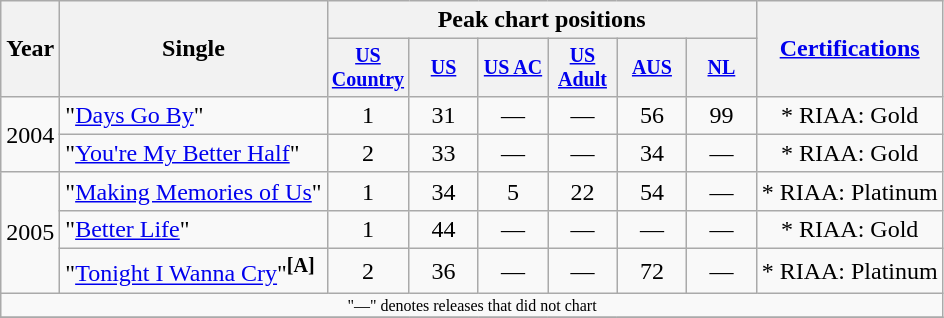<table class="wikitable" style="text-align:center;">
<tr>
<th rowspan="2">Year</th>
<th rowspan="2">Single</th>
<th colspan="6">Peak chart positions</th>
<th scope="col" rowspan="2"><a href='#'>Certifications</a></th>
</tr>
<tr style="font-size:smaller;">
<th width="40"><a href='#'>US Country</a><br></th>
<th width="40"><a href='#'>US</a><br></th>
<th width="40"><a href='#'>US AC</a><br></th>
<th width="40"><a href='#'>US Adult</a><br></th>
<th width="40"><a href='#'>AUS</a><br></th>
<th width="40"><a href='#'>NL</a></th>
</tr>
<tr>
<td rowspan="2">2004</td>
<td align="left">"<a href='#'>Days Go By</a>"</td>
<td>1</td>
<td>31</td>
<td>—</td>
<td>—</td>
<td>56</td>
<td>99</td>
<td>* RIAA: Gold</td>
</tr>
<tr>
<td align="left">"<a href='#'>You're My Better Half</a>"</td>
<td>2</td>
<td>33</td>
<td>—</td>
<td>—</td>
<td>34</td>
<td>—</td>
<td>* RIAA: Gold</td>
</tr>
<tr>
<td rowspan="3">2005</td>
<td align="left">"<a href='#'>Making Memories of Us</a>"</td>
<td>1</td>
<td>34</td>
<td>5</td>
<td>22</td>
<td>54</td>
<td>—</td>
<td>* RIAA: Platinum</td>
</tr>
<tr>
<td align="left">"<a href='#'>Better Life</a>"</td>
<td>1</td>
<td>44</td>
<td>—</td>
<td>—</td>
<td>—</td>
<td>—</td>
<td>* RIAA: Gold</td>
</tr>
<tr>
<td align="left">"<a href='#'>Tonight I Wanna Cry</a>"<sup><strong>[A]</strong></sup></td>
<td>2</td>
<td>36</td>
<td>—</td>
<td>—</td>
<td>72</td>
<td>—</td>
<td>* RIAA: Platinum</td>
</tr>
<tr>
<td colspan="9" style="font-size:8pt">"—" denotes releases that did not chart</td>
</tr>
<tr>
</tr>
</table>
